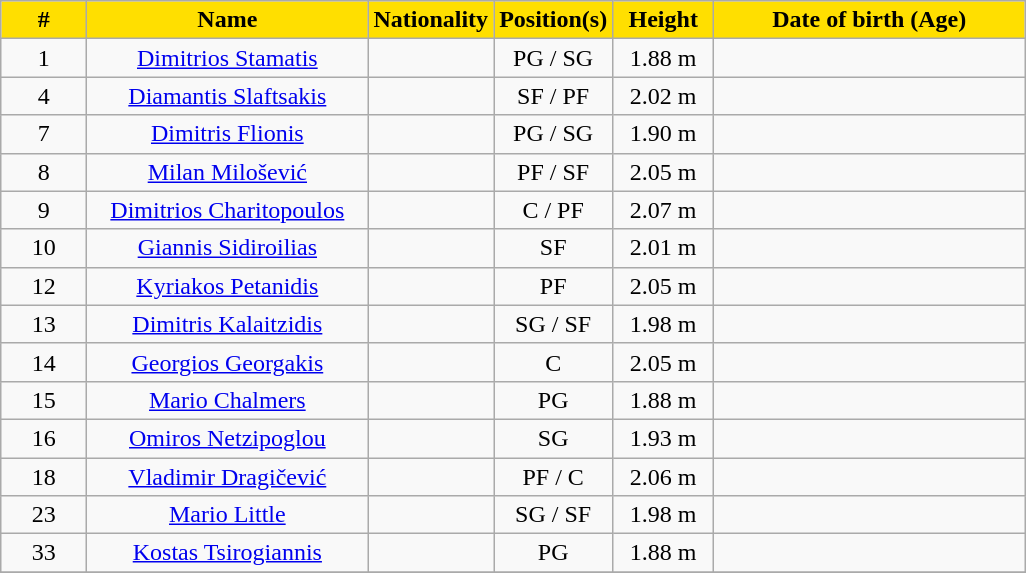<table class="wikitable sortable" style="text-align: center;">
<tr>
<th style="background:#FFDF00; color:black; text-align:center;"; width=50>#</th>
<th style="background:#FFDF00; color:black; text-align:center;"; width=180>Name</th>
<th style="background:#FFDF00; color:black; text-align:center;"; width=60>Nationality</th>
<th style="background:#FFDF00; color:black; text-align:center;"; width=70>Position(s)</th>
<th style="background:#FFDF00; color:black; text-align:center;"; width=60><strong>Height</strong></th>
<th style="background:#FFDF00; color:black; text-align:center;"; width=200>Date of birth (Age)</th>
</tr>
<tr>
<td>1</td>
<td><a href='#'>Dimitrios Stamatis</a></td>
<td></td>
<td>PG / SG</td>
<td>1.88 m</td>
<td></td>
</tr>
<tr>
<td>4</td>
<td><a href='#'>Diamantis Slaftsakis</a></td>
<td></td>
<td>SF / PF</td>
<td>2.02 m</td>
<td></td>
</tr>
<tr>
<td>7</td>
<td><a href='#'>Dimitris Flionis</a></td>
<td></td>
<td>PG / SG</td>
<td>1.90 m</td>
<td></td>
</tr>
<tr>
<td>8</td>
<td><a href='#'>Milan Milošević</a></td>
<td></td>
<td>PF / SF</td>
<td>2.05 m</td>
<td></td>
</tr>
<tr>
<td>9</td>
<td><a href='#'>Dimitrios Charitopoulos</a></td>
<td></td>
<td>C / PF</td>
<td>2.07 m</td>
<td></td>
</tr>
<tr>
<td>10</td>
<td><a href='#'>Giannis Sidiroilias</a></td>
<td></td>
<td>SF</td>
<td>2.01 m</td>
<td></td>
</tr>
<tr>
<td>12</td>
<td><a href='#'>Kyriakos Petanidis</a></td>
<td></td>
<td>PF</td>
<td>2.05 m</td>
<td></td>
</tr>
<tr>
<td>13</td>
<td><a href='#'>Dimitris Kalaitzidis</a></td>
<td></td>
<td>SG / SF</td>
<td>1.98 m</td>
<td></td>
</tr>
<tr>
<td>14</td>
<td><a href='#'>Georgios Georgakis</a></td>
<td></td>
<td>C</td>
<td>2.05 m</td>
<td></td>
</tr>
<tr>
<td>15</td>
<td><a href='#'>Mario Chalmers</a></td>
<td></td>
<td>PG</td>
<td>1.88 m</td>
<td></td>
</tr>
<tr>
<td>16</td>
<td><a href='#'>Omiros Netzipoglou</a></td>
<td></td>
<td>SG</td>
<td>1.93 m</td>
<td></td>
</tr>
<tr>
<td>18</td>
<td><a href='#'>Vladimir Dragičević</a></td>
<td></td>
<td>PF / C</td>
<td>2.06 m</td>
<td></td>
</tr>
<tr>
<td>23</td>
<td><a href='#'>Mario Little</a></td>
<td></td>
<td>SG / SF</td>
<td>1.98 m</td>
<td></td>
</tr>
<tr>
<td>33</td>
<td><a href='#'>Kostas Tsirogiannis</a></td>
<td></td>
<td>PG</td>
<td>1.88 m</td>
<td></td>
</tr>
<tr>
</tr>
</table>
